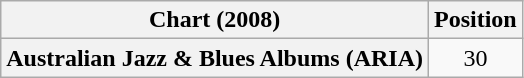<table class="wikitable plainrowheaders" style="text-align:center">
<tr>
<th scope="col">Chart (2008)</th>
<th scope="col">Position</th>
</tr>
<tr>
<th scope="row">Australian Jazz & Blues Albums (ARIA)</th>
<td>30</td>
</tr>
</table>
